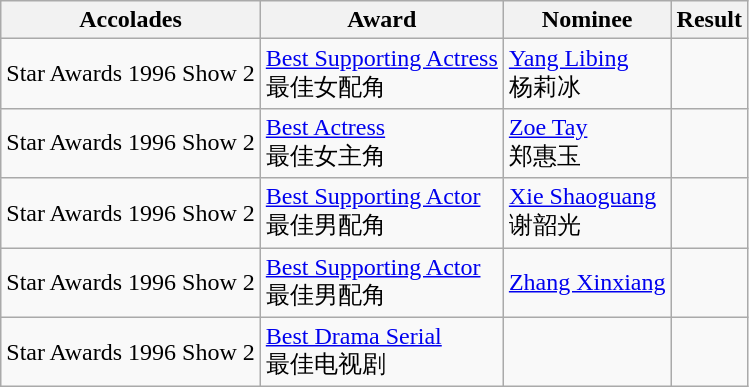<table class="wikitable">
<tr>
<th>Accolades</th>
<th>Award</th>
<th>Nominee</th>
<th>Result</th>
</tr>
<tr>
<td>Star Awards 1996 Show 2</td>
<td><a href='#'>Best Supporting Actress</a> <br> 最佳女配角</td>
<td><a href='#'>Yang Libing</a> <br> 杨莉冰</td>
<td></td>
</tr>
<tr>
<td>Star Awards 1996 Show 2</td>
<td><a href='#'>Best Actress</a> <br> 最佳女主角</td>
<td><a href='#'>Zoe Tay</a> <br> 郑惠玉</td>
<td></td>
</tr>
<tr>
<td>Star Awards 1996 Show 2</td>
<td><a href='#'>Best Supporting Actor</a> <br> 最佳男配角</td>
<td><a href='#'>Xie Shaoguang</a> <br> 谢韶光</td>
<td></td>
</tr>
<tr>
<td>Star Awards 1996 Show 2</td>
<td><a href='#'>Best Supporting Actor</a> <br> 最佳男配角</td>
<td><a href='#'>Zhang Xinxiang</a></td>
<td></td>
</tr>
<tr>
<td>Star Awards 1996 Show 2</td>
<td><a href='#'>Best Drama Serial</a> <br> 最佳电视剧</td>
<td></td>
<td></td>
</tr>
</table>
